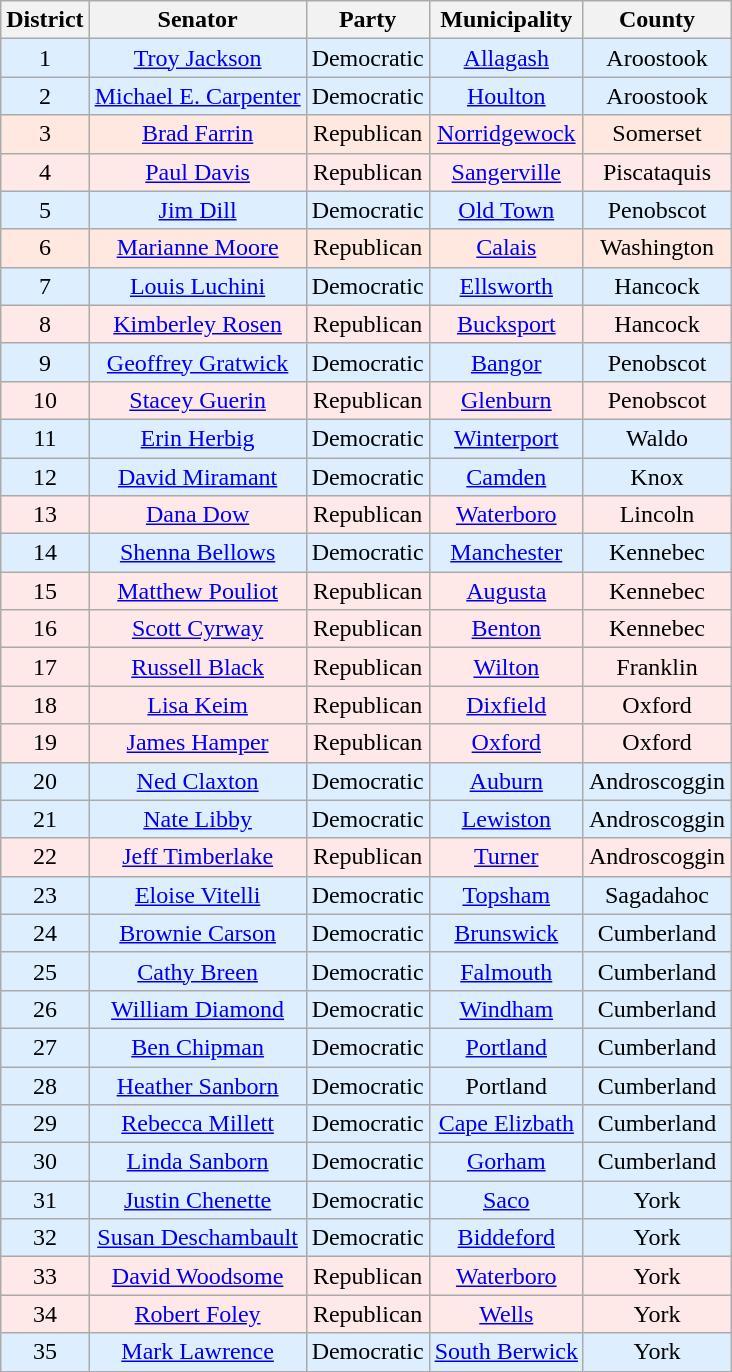<table class="wikitable" style="text-align:center;">
<tr>
<th>District</th>
<th>Senator</th>
<th>Party</th>
<th>Municipality</th>
<th>County</th>
</tr>
<tr bgcolor=#DDEEFF>
<td>1</td>
<td><a href='#'>Troy Jackson</a></td>
<td>Democratic</td>
<td><a href='#'>Allagash</a></td>
<td>Aroostook</td>
</tr>
<tr bgcolor=#DDEEFF>
<td>2</td>
<td><a href='#'>Michael E. Carpenter</a></td>
<td>Democratic</td>
<td><a href='#'>Houlton</a></td>
<td>Aroostook</td>
</tr>
<tr bgcolor=#FFE8E>
<td>3</td>
<td><a href='#'>Brad Farrin</a></td>
<td>Republican</td>
<td><a href='#'>Norridgewock</a></td>
<td>Somerset</td>
</tr>
<tr bgcolor=#FFE8E8>
<td>4</td>
<td><a href='#'>Paul Davis</a></td>
<td>Republican</td>
<td><a href='#'>Sangerville</a></td>
<td>Piscataquis</td>
</tr>
<tr bgcolor=#DDEEFF>
<td>5</td>
<td><a href='#'>Jim Dill</a></td>
<td>Democratic</td>
<td><a href='#'>Old Town</a></td>
<td>Penobscot</td>
</tr>
<tr bgcolor=#FFE8E>
<td>6</td>
<td><a href='#'>Marianne Moore</a></td>
<td>Republican</td>
<td><a href='#'>Calais</a></td>
<td>Washington</td>
</tr>
<tr bgcolor=#DDEEFF>
<td>7</td>
<td><a href='#'>Louis Luchini</a></td>
<td>Democratic</td>
<td><a href='#'>Ellsworth</a></td>
<td>Hancock</td>
</tr>
<tr bgcolor=#FFE8E8>
<td>8</td>
<td><a href='#'>Kimberley Rosen</a></td>
<td>Republican</td>
<td><a href='#'>Bucksport</a></td>
<td>Hancock</td>
</tr>
<tr bgcolor=#DDEEFF>
<td>9</td>
<td><a href='#'>Geoffrey Gratwick</a></td>
<td>Democratic</td>
<td><a href='#'>Bangor</a></td>
<td>Penobscot</td>
</tr>
<tr bgcolor=#FFE8E8>
<td>10</td>
<td><a href='#'>Stacey Guerin</a></td>
<td>Republican</td>
<td><a href='#'>Glenburn</a></td>
<td>Penobscot</td>
</tr>
<tr bgcolor=#DDEEFF>
<td>11</td>
<td><a href='#'>Erin Herbig</a></td>
<td>Democratic</td>
<td><a href='#'>Winterport</a></td>
<td>Waldo</td>
</tr>
<tr bgcolor=#DDEEFF>
<td>12</td>
<td><a href='#'>David Miramant</a></td>
<td>Democratic</td>
<td><a href='#'>Camden</a></td>
<td>Knox</td>
</tr>
<tr bgcolor=#FFE8E8>
<td>13</td>
<td><a href='#'>Dana Dow</a></td>
<td>Republican</td>
<td><a href='#'>Waterboro</a></td>
<td>Lincoln</td>
</tr>
<tr bgcolor=#DDEEFF>
<td>14</td>
<td><a href='#'>Shenna Bellows</a></td>
<td>Democratic</td>
<td><a href='#'>Manchester</a></td>
<td>Kennebec</td>
</tr>
<tr bgcolor=#FFE8E8>
<td>15</td>
<td><a href='#'>Matthew Pouliot</a></td>
<td>Republican</td>
<td><a href='#'>Augusta</a></td>
<td>Kennebec</td>
</tr>
<tr bgcolor=#FFE8E8>
<td>16</td>
<td><a href='#'>Scott Cyrway</a></td>
<td>Republican</td>
<td><a href='#'>Benton</a></td>
<td>Kennebec</td>
</tr>
<tr bgcolor=#FFE8E8>
<td>17</td>
<td><a href='#'>Russell Black</a></td>
<td>Republican</td>
<td><a href='#'>Wilton</a></td>
<td>Franklin</td>
</tr>
<tr bgcolor=#FFE8E8>
<td>18</td>
<td><a href='#'>Lisa Keim</a></td>
<td>Republican</td>
<td><a href='#'>Dixfield</a></td>
<td>Oxford</td>
</tr>
<tr bgcolor=#FFE8E8>
<td>19</td>
<td><a href='#'>James Hamper</a></td>
<td>Republican</td>
<td><a href='#'>Oxford</a></td>
<td>Oxford</td>
</tr>
<tr bgcolor=#DDEEFF>
<td>20</td>
<td><a href='#'>Ned Claxton</a></td>
<td>Democratic</td>
<td><a href='#'>Auburn</a></td>
<td>Androscoggin</td>
</tr>
<tr bgcolor=#DDEEFF>
<td>21</td>
<td><a href='#'>Nate Libby</a></td>
<td>Democratic</td>
<td><a href='#'>Lewiston</a></td>
<td>Androscoggin</td>
</tr>
<tr bgcolor=#FFE8E8>
<td>22</td>
<td><a href='#'>Jeff Timberlake</a></td>
<td>Republican</td>
<td><a href='#'>Turner</a></td>
<td>Androscoggin</td>
</tr>
<tr bgcolor=#DDEEFF>
<td>23</td>
<td><a href='#'>Eloise Vitelli</a></td>
<td>Democratic</td>
<td><a href='#'>Topsham</a></td>
<td>Sagadahoc</td>
</tr>
<tr bgcolor=#DDEEFF>
<td>24</td>
<td><a href='#'>Brownie Carson</a></td>
<td>Democratic</td>
<td><a href='#'>Brunswick</a></td>
<td>Cumberland</td>
</tr>
<tr bgcolor=#DDEEFF>
<td>25</td>
<td><a href='#'>Cathy Breen</a></td>
<td>Democratic</td>
<td><a href='#'>Falmouth</a></td>
<td>Cumberland</td>
</tr>
<tr bgcolor=#DDEEFF>
<td>26</td>
<td><a href='#'>William Diamond</a></td>
<td>Democratic</td>
<td><a href='#'>Windham</a></td>
<td>Cumberland</td>
</tr>
<tr bgcolor=#DDEEFF>
<td>27</td>
<td><a href='#'>Ben Chipman</a></td>
<td>Democratic</td>
<td><a href='#'>Portland</a></td>
<td>Cumberland</td>
</tr>
<tr bgcolor=#DDEEFF>
<td>28</td>
<td><a href='#'>Heather Sanborn</a></td>
<td>Democratic</td>
<td>Portland</td>
<td>Cumberland</td>
</tr>
<tr bgcolor=#DDEEFF>
<td>29</td>
<td><a href='#'>Rebecca Millett</a></td>
<td>Democratic</td>
<td><a href='#'>Cape Elizbath</a></td>
<td>Cumberland</td>
</tr>
<tr bgcolor=#DDEEFF>
<td>30</td>
<td><a href='#'>Linda Sanborn</a></td>
<td>Democratic</td>
<td><a href='#'>Gorham</a></td>
<td>Cumberland</td>
</tr>
<tr bgcolor=#DDEEFF>
<td>31</td>
<td><a href='#'>Justin Chenette</a></td>
<td>Democratic</td>
<td><a href='#'>Saco</a></td>
<td>York</td>
</tr>
<tr bgcolor=#DDEEFF>
<td>32</td>
<td><a href='#'>Susan Deschambault</a></td>
<td>Democratic</td>
<td><a href='#'>Biddeford</a></td>
<td>York</td>
</tr>
<tr bgcolor=#FFE8E8>
<td>33</td>
<td><a href='#'>David Woodsome</a></td>
<td>Republican</td>
<td><a href='#'>Waterboro</a></td>
<td>York</td>
</tr>
<tr bgcolor=#FFE8E8>
<td>34</td>
<td><a href='#'>Robert Foley</a></td>
<td>Republican</td>
<td><a href='#'>Wells</a></td>
<td>York</td>
</tr>
<tr bgcolor=#DDEEFF>
<td>35</td>
<td><a href='#'>Mark Lawrence</a></td>
<td>Democratic</td>
<td><a href='#'>South Berwick</a></td>
<td>York</td>
</tr>
</table>
